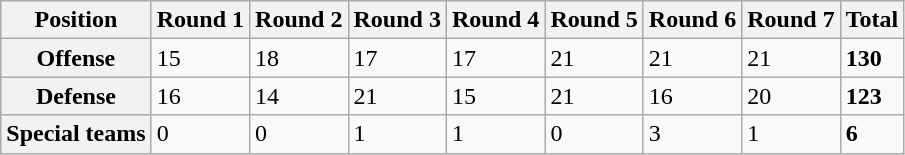<table class="wikitable sortable">
<tr>
<th>Position</th>
<th>Round 1</th>
<th>Round 2</th>
<th>Round 3</th>
<th>Round 4</th>
<th>Round 5</th>
<th>Round 6</th>
<th>Round 7</th>
<th>Total</th>
</tr>
<tr>
<th>Offense</th>
<td>15</td>
<td>18</td>
<td>17</td>
<td>17</td>
<td>21</td>
<td>21</td>
<td>21</td>
<td><strong>130</strong></td>
</tr>
<tr>
<th>Defense</th>
<td>16</td>
<td>14</td>
<td>21</td>
<td>15</td>
<td>21</td>
<td>16</td>
<td>20</td>
<td><strong>123</strong></td>
</tr>
<tr>
<th>Special teams</th>
<td>0</td>
<td>0</td>
<td>1</td>
<td>1</td>
<td>0</td>
<td>3</td>
<td>1</td>
<td><strong>6</strong></td>
</tr>
</table>
